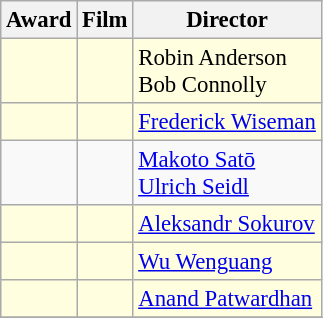<table class="wikitable" style="font-size:95%;">
<tr>
<th>Award</th>
<th>Film</th>
<th>Director</th>
</tr>
<tr bgcolor=lightyellow>
<td></td>
<td></td>
<td> Robin Anderson<br> Bob Connolly</td>
</tr>
<tr bgcolor=lightyellow>
<td></td>
<td></td>
<td> <a href='#'>Frederick Wiseman</a></td>
</tr>
<tr>
<td></td>
<td></td>
<td> <a href='#'>Makoto Satō</a><br> <a href='#'>Ulrich Seidl</a></td>
</tr>
<tr bgcolor=lightyellow>
<td></td>
<td></td>
<td> <a href='#'>Aleksandr Sokurov</a></td>
</tr>
<tr bgcolor=lightyellow>
<td></td>
<td></td>
<td> <a href='#'>Wu Wenguang</a></td>
</tr>
<tr bgcolor=lightyellow>
<td></td>
<td></td>
<td> <a href='#'>Anand Patwardhan</a></td>
</tr>
<tr>
</tr>
</table>
